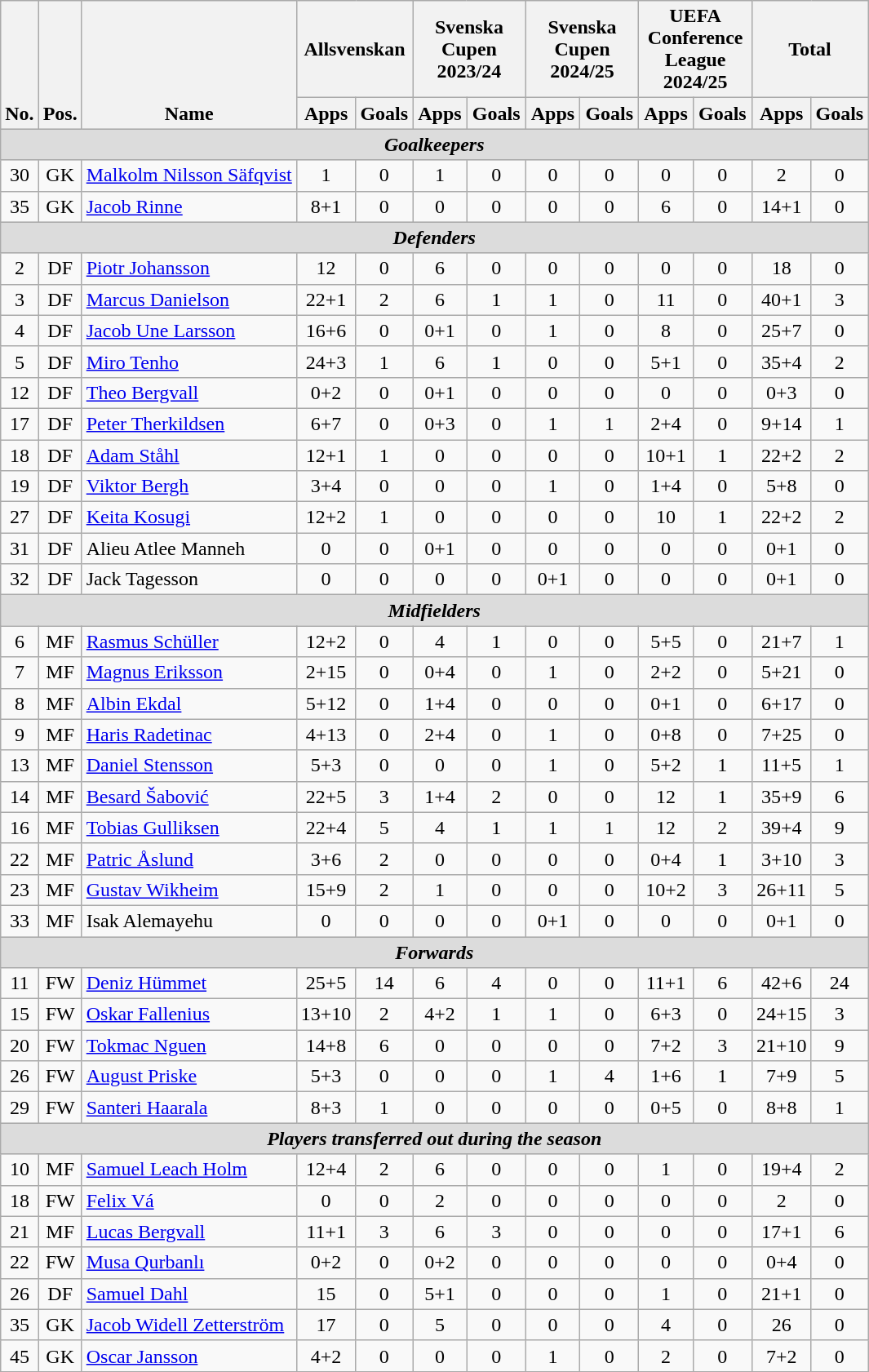<table class="wikitable sortable" style="text-align:center">
<tr>
<th rowspan="2" style="vertical-align:bottom;">No.</th>
<th rowspan="2" style="vertical-align:bottom;">Pos.</th>
<th rowspan="2" style="vertical-align:bottom;">Name</th>
<th colspan="2" style="width:85px;">Allsvenskan</th>
<th colspan="2" style="width:85px;">Svenska Cupen 2023/24</th>
<th colspan="2" style="width:85px;">Svenska Cupen 2024/25</th>
<th colspan="2" style="width:85px;">UEFA Conference League 2024/25</th>
<th colspan="2" style="width:85px;">Total</th>
</tr>
<tr>
<th>Apps</th>
<th>Goals</th>
<th>Apps</th>
<th>Goals</th>
<th>Apps</th>
<th>Goals</th>
<th>Apps</th>
<th>Goals</th>
<th>Apps</th>
<th>Goals</th>
</tr>
<tr>
<th colspan=16 style=background:#dcdcdc; text-align:center><em>Goalkeepers</em></th>
</tr>
<tr>
<td>30</td>
<td>GK</td>
<td align="left"> <a href='#'>Malkolm Nilsson Säfqvist</a></td>
<td>1</td>
<td>0</td>
<td>1</td>
<td>0</td>
<td>0</td>
<td>0</td>
<td>0</td>
<td>0</td>
<td>2</td>
<td>0</td>
</tr>
<tr>
<td>35</td>
<td>GK</td>
<td align="left"> <a href='#'>Jacob Rinne</a></td>
<td>8+1</td>
<td>0</td>
<td>0</td>
<td>0</td>
<td>0</td>
<td>0</td>
<td>6</td>
<td>0</td>
<td>14+1</td>
<td>0</td>
</tr>
<tr>
<th colspan=16 style=background:#dcdcdc; text-align:center><em>Defenders</em></th>
</tr>
<tr>
<td>2</td>
<td>DF</td>
<td align="left"> <a href='#'>Piotr Johansson</a></td>
<td>12</td>
<td>0</td>
<td>6</td>
<td>0</td>
<td>0</td>
<td>0</td>
<td>0</td>
<td>0</td>
<td>18</td>
<td>0</td>
</tr>
<tr>
<td>3</td>
<td>DF</td>
<td align="left"> <a href='#'>Marcus Danielson</a></td>
<td>22+1</td>
<td>2</td>
<td>6</td>
<td>1</td>
<td>1</td>
<td>0</td>
<td>11</td>
<td>0</td>
<td>40+1</td>
<td>3</td>
</tr>
<tr>
<td>4</td>
<td>DF</td>
<td align="left"> <a href='#'>Jacob Une Larsson</a></td>
<td>16+6</td>
<td>0</td>
<td>0+1</td>
<td>0</td>
<td>1</td>
<td>0</td>
<td>8</td>
<td>0</td>
<td>25+7</td>
<td>0</td>
</tr>
<tr>
<td>5</td>
<td>DF</td>
<td align="left"> <a href='#'>Miro Tenho</a></td>
<td>24+3</td>
<td>1</td>
<td>6</td>
<td>1</td>
<td>0</td>
<td>0</td>
<td>5+1</td>
<td>0</td>
<td>35+4</td>
<td>2</td>
</tr>
<tr>
<td>12</td>
<td>DF</td>
<td align="left"> <a href='#'>Theo Bergvall</a></td>
<td>0+2</td>
<td>0</td>
<td>0+1</td>
<td>0</td>
<td>0</td>
<td>0</td>
<td>0</td>
<td>0</td>
<td>0+3</td>
<td>0</td>
</tr>
<tr>
<td>17</td>
<td>DF</td>
<td align="left"> <a href='#'>Peter Therkildsen</a></td>
<td>6+7</td>
<td>0</td>
<td>0+3</td>
<td>0</td>
<td>1</td>
<td>1</td>
<td>2+4</td>
<td>0</td>
<td>9+14</td>
<td>1</td>
</tr>
<tr>
<td>18</td>
<td>DF</td>
<td align="left"> <a href='#'>Adam Ståhl</a></td>
<td>12+1</td>
<td>1</td>
<td>0</td>
<td>0</td>
<td>0</td>
<td>0</td>
<td>10+1</td>
<td>1</td>
<td>22+2</td>
<td>2</td>
</tr>
<tr>
<td>19</td>
<td>DF</td>
<td align="left"> <a href='#'>Viktor Bergh</a></td>
<td>3+4</td>
<td>0</td>
<td>0</td>
<td>0</td>
<td>1</td>
<td>0</td>
<td>1+4</td>
<td>0</td>
<td>5+8</td>
<td>0</td>
</tr>
<tr>
<td>27</td>
<td>DF</td>
<td align="left"> <a href='#'>Keita Kosugi</a></td>
<td>12+2</td>
<td>1</td>
<td>0</td>
<td>0</td>
<td>0</td>
<td>0</td>
<td>10</td>
<td>1</td>
<td>22+2</td>
<td>2</td>
</tr>
<tr>
<td>31</td>
<td>DF</td>
<td align="left"> Alieu Atlee Manneh</td>
<td>0</td>
<td>0</td>
<td>0+1</td>
<td>0</td>
<td>0</td>
<td>0</td>
<td>0</td>
<td>0</td>
<td>0+1</td>
<td>0</td>
</tr>
<tr>
<td>32</td>
<td>DF</td>
<td align="left"> Jack Tagesson</td>
<td>0</td>
<td>0</td>
<td>0</td>
<td>0</td>
<td>0+1</td>
<td>0</td>
<td>0</td>
<td>0</td>
<td>0+1</td>
<td>0</td>
</tr>
<tr>
<th colspan=16 style=background:#dcdcdc; text-align:center><em>Midfielders</em></th>
</tr>
<tr>
<td>6</td>
<td>MF</td>
<td align="left"> <a href='#'>Rasmus Schüller</a></td>
<td>12+2</td>
<td>0</td>
<td>4</td>
<td>1</td>
<td>0</td>
<td>0</td>
<td>5+5</td>
<td>0</td>
<td>21+7</td>
<td>1</td>
</tr>
<tr>
<td>7</td>
<td>MF</td>
<td align="left"> <a href='#'>Magnus Eriksson</a></td>
<td>2+15</td>
<td>0</td>
<td>0+4</td>
<td>0</td>
<td>1</td>
<td>0</td>
<td>2+2</td>
<td>0</td>
<td>5+21</td>
<td>0</td>
</tr>
<tr>
<td>8</td>
<td>MF</td>
<td align="left"> <a href='#'>Albin Ekdal</a></td>
<td>5+12</td>
<td>0</td>
<td>1+4</td>
<td>0</td>
<td>0</td>
<td>0</td>
<td>0+1</td>
<td>0</td>
<td>6+17</td>
<td>0</td>
</tr>
<tr>
<td>9</td>
<td>MF</td>
<td align="left"> <a href='#'>Haris Radetinac</a></td>
<td>4+13</td>
<td>0</td>
<td>2+4</td>
<td>0</td>
<td>1</td>
<td>0</td>
<td>0+8</td>
<td>0</td>
<td>7+25</td>
<td>0</td>
</tr>
<tr>
<td>13</td>
<td>MF</td>
<td align="left"> <a href='#'>Daniel Stensson</a></td>
<td>5+3</td>
<td>0</td>
<td>0</td>
<td>0</td>
<td>1</td>
<td>0</td>
<td>5+2</td>
<td>1</td>
<td>11+5</td>
<td>1</td>
</tr>
<tr>
<td>14</td>
<td>MF</td>
<td align="left"> <a href='#'>Besard Šabović</a></td>
<td>22+5</td>
<td>3</td>
<td>1+4</td>
<td>2</td>
<td>0</td>
<td>0</td>
<td>12</td>
<td>1</td>
<td>35+9</td>
<td>6</td>
</tr>
<tr>
<td>16</td>
<td>MF</td>
<td align="left"> <a href='#'>Tobias Gulliksen</a></td>
<td>22+4</td>
<td>5</td>
<td>4</td>
<td>1</td>
<td>1</td>
<td>1</td>
<td>12</td>
<td>2</td>
<td>39+4</td>
<td>9</td>
</tr>
<tr>
<td>22</td>
<td>MF</td>
<td align="left"> <a href='#'>Patric Åslund</a></td>
<td>3+6</td>
<td>2</td>
<td>0</td>
<td>0</td>
<td>0</td>
<td>0</td>
<td>0+4</td>
<td>1</td>
<td>3+10</td>
<td>3</td>
</tr>
<tr>
<td>23</td>
<td>MF</td>
<td align="left"> <a href='#'>Gustav Wikheim</a></td>
<td>15+9</td>
<td>2</td>
<td>1</td>
<td>0</td>
<td>0</td>
<td>0</td>
<td>10+2</td>
<td>3</td>
<td>26+11</td>
<td>5</td>
</tr>
<tr>
<td>33</td>
<td>MF</td>
<td align="left"> Isak Alemayehu</td>
<td>0</td>
<td>0</td>
<td>0</td>
<td>0</td>
<td>0+1</td>
<td>0</td>
<td>0</td>
<td>0</td>
<td>0+1</td>
<td>0</td>
</tr>
<tr>
<th colspan=16 style=background:#dcdcdc; text-align:center><em>Forwards</em></th>
</tr>
<tr>
<td>11</td>
<td>FW</td>
<td align="left"> <a href='#'>Deniz Hümmet</a></td>
<td>25+5</td>
<td>14</td>
<td>6</td>
<td>4</td>
<td>0</td>
<td>0</td>
<td>11+1</td>
<td>6</td>
<td>42+6</td>
<td>24</td>
</tr>
<tr>
<td>15</td>
<td>FW</td>
<td align="left"> <a href='#'>Oskar Fallenius</a></td>
<td>13+10</td>
<td>2</td>
<td>4+2</td>
<td>1</td>
<td>1</td>
<td>0</td>
<td>6+3</td>
<td>0</td>
<td>24+15</td>
<td>3</td>
</tr>
<tr>
<td>20</td>
<td>FW</td>
<td align="left"> <a href='#'>Tokmac Nguen</a></td>
<td>14+8</td>
<td>6</td>
<td>0</td>
<td>0</td>
<td>0</td>
<td>0</td>
<td>7+2</td>
<td>3</td>
<td>21+10</td>
<td>9</td>
</tr>
<tr>
<td>26</td>
<td>FW</td>
<td align="left"> <a href='#'>August Priske</a></td>
<td>5+3</td>
<td>0</td>
<td>0</td>
<td>0</td>
<td>1</td>
<td>4</td>
<td>1+6</td>
<td>1</td>
<td>7+9</td>
<td>5</td>
</tr>
<tr>
<td>29</td>
<td>FW</td>
<td align="left"> <a href='#'>Santeri Haarala</a></td>
<td>8+3</td>
<td>1</td>
<td>0</td>
<td>0</td>
<td>0</td>
<td>0</td>
<td>0+5</td>
<td>0</td>
<td>8+8</td>
<td>1</td>
</tr>
<tr>
<th colspan="16" style=background:#dcdcdc; text-align:center><em>Players transferred out during the season</em></th>
</tr>
<tr>
<td>10</td>
<td>MF</td>
<td align="left"> <a href='#'>Samuel Leach Holm</a></td>
<td>12+4</td>
<td>2</td>
<td>6</td>
<td>0</td>
<td>0</td>
<td>0</td>
<td>1</td>
<td>0</td>
<td>19+4</td>
<td>2</td>
</tr>
<tr>
<td>18</td>
<td>FW</td>
<td align="left"> <a href='#'>Felix Vá</a></td>
<td>0</td>
<td>0</td>
<td>2</td>
<td>0</td>
<td>0</td>
<td>0</td>
<td>0</td>
<td>0</td>
<td>2</td>
<td>0</td>
</tr>
<tr>
<td>21</td>
<td>MF</td>
<td align="left"> <a href='#'>Lucas Bergvall</a></td>
<td>11+1</td>
<td>3</td>
<td>6</td>
<td>3</td>
<td>0</td>
<td>0</td>
<td>0</td>
<td>0</td>
<td>17+1</td>
<td>6</td>
</tr>
<tr>
<td>22</td>
<td>FW</td>
<td align="left"> <a href='#'>Musa Qurbanlı</a></td>
<td>0+2</td>
<td>0</td>
<td>0+2</td>
<td>0</td>
<td>0</td>
<td>0</td>
<td>0</td>
<td>0</td>
<td>0+4</td>
<td>0</td>
</tr>
<tr>
<td>26</td>
<td>DF</td>
<td align="left"> <a href='#'>Samuel Dahl</a></td>
<td>15</td>
<td>0</td>
<td>5+1</td>
<td>0</td>
<td>0</td>
<td>0</td>
<td>1</td>
<td>0</td>
<td>21+1</td>
<td>0</td>
</tr>
<tr>
<td>35</td>
<td>GK</td>
<td align="left"> <a href='#'>Jacob Widell Zetterström</a></td>
<td>17</td>
<td>0</td>
<td>5</td>
<td>0</td>
<td>0</td>
<td>0</td>
<td>4</td>
<td>0</td>
<td>26</td>
<td>0</td>
</tr>
<tr>
<td>45</td>
<td>GK</td>
<td align="left"> <a href='#'>Oscar Jansson</a></td>
<td>4+2</td>
<td>0</td>
<td>0</td>
<td>0</td>
<td>1</td>
<td>0</td>
<td>2</td>
<td>0</td>
<td>7+2</td>
<td>0</td>
</tr>
<tr>
</tr>
</table>
